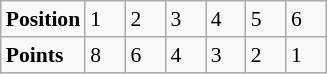<table class="wikitable" style="font-size: 90%;">
<tr>
<td><strong>Position</strong></td>
<td width=20>1</td>
<td width=20>2</td>
<td width=20>3</td>
<td width=20>4</td>
<td width=20>5</td>
<td width=20>6</td>
</tr>
<tr>
<td><strong>Points</strong></td>
<td>8</td>
<td>6</td>
<td>4</td>
<td>3</td>
<td>2</td>
<td>1</td>
</tr>
</table>
